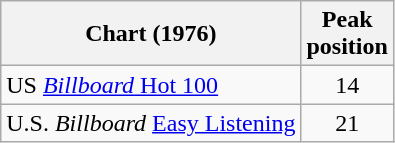<table class="wikitable sortable">
<tr>
<th>Chart (1976)</th>
<th>Peak<br>position</th>
</tr>
<tr>
<td>US <a href='#'><em>Billboard</em> Hot 100</a></td>
<td align="center">14</td>
</tr>
<tr>
<td>U.S. <em>Billboard</em> <a href='#'>Easy Listening</a></td>
<td align="center">21</td>
</tr>
</table>
